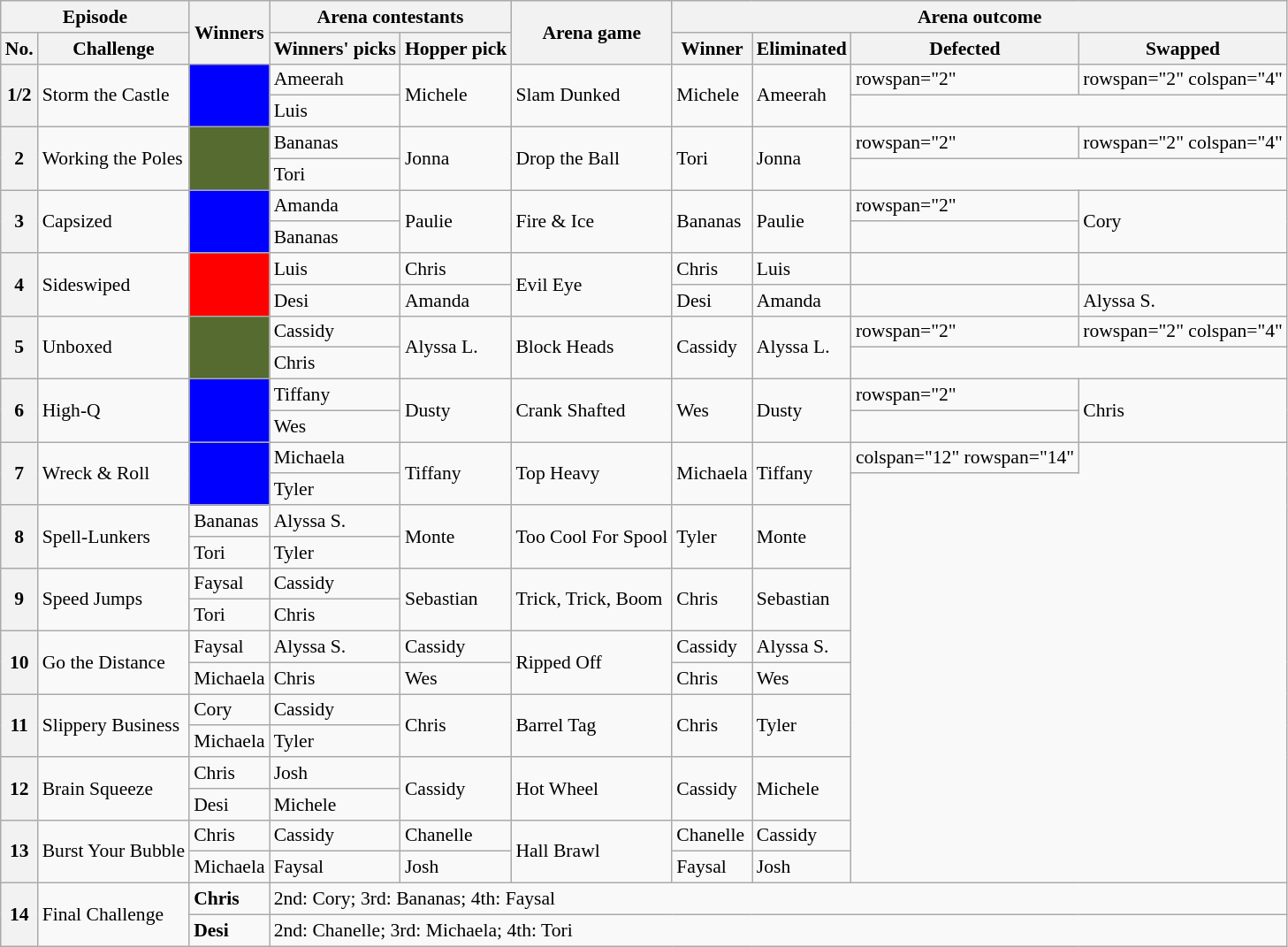<table class="wikitable" style="font-size:90%; white-space:nowrap">
<tr>
<th colspan="2" scope="col">Episode</th>
<th rowspan="2">Winners</th>
<th colspan="2">Arena contestants</th>
<th scope="col" rowspan="2">Arena game</th>
<th colspan="4">Arena outcome</th>
</tr>
<tr>
<th>No.</th>
<th scope="col">Challenge</th>
<th>Winners' picks</th>
<th scope="col">Hopper pick</th>
<th scope="col">Winner</th>
<th scope="col">Eliminated</th>
<th scope="col">Defected</th>
<th scope="col">Swapped</th>
</tr>
<tr>
<th rowspan="2">1/2</th>
<td rowspan="2">Storm the Castle</td>
<td rowspan="2" bgcolor="blue"></td>
<td>Ameerah</td>
<td rowspan="2">Michele</td>
<td rowspan="2">Slam Dunked</td>
<td rowspan="2">Michele</td>
<td rowspan="2">Ameerah</td>
<td>rowspan="2" </td>
<td>rowspan="2" colspan="4" </td>
</tr>
<tr>
<td>Luis</td>
</tr>
<tr>
<th rowspan="2">2</th>
<td rowspan="2">Working the Poles</td>
<td rowspan="2" bgcolor="darkolivegreen"></td>
<td>Bananas</td>
<td rowspan="2">Jonna</td>
<td rowspan="2">Drop the Ball</td>
<td rowspan="2">Tori</td>
<td rowspan="2">Jonna</td>
<td>rowspan="2" </td>
<td>rowspan="2" colspan="4" </td>
</tr>
<tr>
<td>Tori</td>
</tr>
<tr>
<th rowspan="2">3</th>
<td rowspan="2">Capsized</td>
<td rowspan="2" bgcolor="blue"></td>
<td>Amanda</td>
<td rowspan="2">Paulie</td>
<td rowspan="2">Fire & Ice</td>
<td rowspan="2">Bananas</td>
<td rowspan="2">Paulie</td>
<td>rowspan="2" </td>
<td rowspan="2">Cory</td>
</tr>
<tr>
<td>Bananas</td>
</tr>
<tr>
<th rowspan=2>4</th>
<td rowspan=2>Sideswiped</td>
<td rowspan="2" bgcolor="red"></td>
<td>Luis</td>
<td>Chris</td>
<td rowspan=2>Evil Eye</td>
<td>Chris</td>
<td>Luis</td>
<td></td>
<td></td>
</tr>
<tr>
<td>Desi</td>
<td>Amanda</td>
<td>Desi</td>
<td>Amanda</td>
<td></td>
<td>Alyssa S.</td>
</tr>
<tr>
<th rowspan="2">5</th>
<td rowspan="2">Unboxed</td>
<td rowspan="2" bgcolor="darkolivegreen"></td>
<td>Cassidy</td>
<td rowspan="2">Alyssa L.</td>
<td rowspan="2">Block Heads</td>
<td rowspan="2">Cassidy</td>
<td rowspan="2">Alyssa L.</td>
<td>rowspan="2" </td>
<td>rowspan="2" colspan="4" </td>
</tr>
<tr>
<td>Chris</td>
</tr>
<tr>
<th rowspan="2">6</th>
<td rowspan="2">High-Q</td>
<td rowspan="2" bgcolor="blue"></td>
<td>Tiffany</td>
<td rowspan="2">Dusty</td>
<td rowspan="2">Crank Shafted</td>
<td rowspan="2">Wes</td>
<td rowspan="2">Dusty</td>
<td>rowspan="2" </td>
<td rowspan="2">Chris</td>
</tr>
<tr>
<td>Wes</td>
</tr>
<tr>
<th rowspan="2">7</th>
<td rowspan="2">Wreck & Roll</td>
<td rowspan="2" bgcolor="blue"></td>
<td>Michaela</td>
<td rowspan="2">Tiffany</td>
<td rowspan="2">Top Heavy</td>
<td rowspan="2">Michaela</td>
<td rowspan="2">Tiffany</td>
<td>colspan="12" rowspan="14" </td>
</tr>
<tr>
<td>Tyler</td>
</tr>
<tr>
<th rowspan="2">8</th>
<td rowspan="2">Spell-Lunkers</td>
<td>Bananas</td>
<td>Alyssa S.</td>
<td rowspan="2">Monte</td>
<td rowspan="2">Too Cool For Spool</td>
<td rowspan="2">Tyler</td>
<td rowspan="2">Monte</td>
</tr>
<tr>
<td>Tori</td>
<td>Tyler</td>
</tr>
<tr>
<th rowspan="2">9</th>
<td rowspan="2">Speed Jumps</td>
<td>Faysal</td>
<td>Cassidy</td>
<td rowspan="2">Sebastian</td>
<td rowspan="2">Trick, Trick, Boom</td>
<td rowspan="2">Chris</td>
<td rowspan="2">Sebastian</td>
</tr>
<tr>
<td>Tori</td>
<td>Chris</td>
</tr>
<tr>
<th rowspan=2>10</th>
<td rowspan=2>Go the Distance</td>
<td>Faysal</td>
<td>Alyssa S.</td>
<td>Cassidy</td>
<td rowspan=2>Ripped Off</td>
<td>Cassidy</td>
<td>Alyssa S.</td>
</tr>
<tr>
<td>Michaela</td>
<td>Chris</td>
<td>Wes</td>
<td>Chris</td>
<td>Wes</td>
</tr>
<tr>
<th rowspan="2">11</th>
<td rowspan="2">Slippery Business</td>
<td>Cory</td>
<td>Cassidy</td>
<td rowspan="2">Chris</td>
<td rowspan="2">Barrel Tag</td>
<td rowspan="2">Chris</td>
<td rowspan="2">Tyler</td>
</tr>
<tr>
<td>Michaela</td>
<td>Tyler</td>
</tr>
<tr>
<th rowspan="2">12</th>
<td rowspan="2">Brain Squeeze</td>
<td>Chris</td>
<td>Josh</td>
<td rowspan="2">Cassidy</td>
<td rowspan="2">Hot Wheel</td>
<td rowspan="2">Cassidy</td>
<td rowspan="2">Michele</td>
</tr>
<tr>
<td>Desi</td>
<td>Michele</td>
</tr>
<tr>
<th rowspan=2>13</th>
<td rowspan=2>Burst Your Bubble</td>
<td>Chris</td>
<td>Cassidy</td>
<td>Chanelle</td>
<td rowspan=2>Hall Brawl</td>
<td>Chanelle</td>
<td>Cassidy</td>
</tr>
<tr>
<td>Michaela</td>
<td>Faysal</td>
<td>Josh</td>
<td>Faysal</td>
<td>Josh</td>
</tr>
<tr>
<th rowspan=2>14</th>
<td rowspan=2>Final Challenge</td>
<td><strong>Chris</strong></td>
<td colspan=7>2nd: Cory; 3rd: Bananas; 4th: Faysal</td>
</tr>
<tr>
<td><strong>Desi</strong></td>
<td colspan=7>2nd: Chanelle; 3rd: Michaela; 4th: Tori</td>
</tr>
</table>
